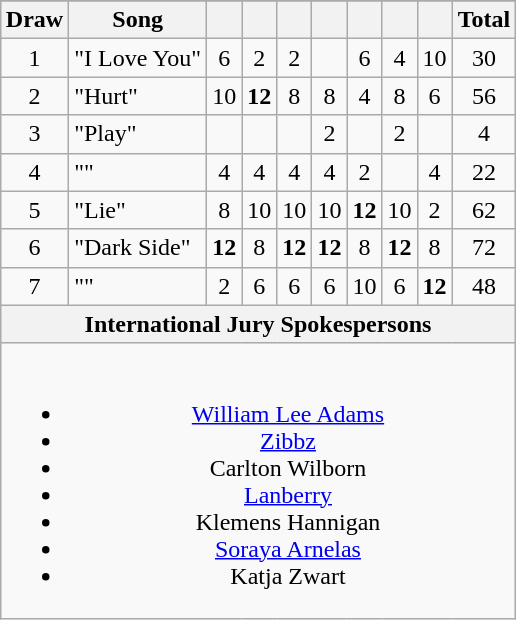<table class="wikitable" style="margin: 1em auto 1em auto; text-align:center;">
<tr>
</tr>
<tr>
<th scope="col">Draw</th>
<th scope="col">Song</th>
<th scope="col"><br></th>
<th scope="col"><br></th>
<th scope="col"><br></th>
<th scope="col"><br></th>
<th scope="col"><br></th>
<th scope="col"><br></th>
<th scope="col"><br></th>
<th scope="col">Total</th>
</tr>
<tr>
<td>1</td>
<td align="left">"I Love You"</td>
<td>6</td>
<td>2</td>
<td>2</td>
<td></td>
<td>6</td>
<td>4</td>
<td>10</td>
<td>30</td>
</tr>
<tr>
<td>2</td>
<td align="left">"Hurt"</td>
<td>10</td>
<td><strong>12</strong></td>
<td>8</td>
<td>8</td>
<td>4</td>
<td>8</td>
<td>6</td>
<td>56</td>
</tr>
<tr>
<td>3</td>
<td align="left">"Play"</td>
<td></td>
<td></td>
<td></td>
<td>2</td>
<td></td>
<td>2</td>
<td></td>
<td>4</td>
</tr>
<tr>
<td>4</td>
<td align="left">""</td>
<td>4</td>
<td>4</td>
<td>4</td>
<td>4</td>
<td>2</td>
<td></td>
<td>4</td>
<td>22</td>
</tr>
<tr>
<td>5</td>
<td align="left">"Lie"</td>
<td>8</td>
<td>10</td>
<td>10</td>
<td>10</td>
<td><strong>12</strong></td>
<td>10</td>
<td>2</td>
<td>62</td>
</tr>
<tr>
<td>6</td>
<td align="left">"Dark Side"</td>
<td><strong>12</strong></td>
<td>8</td>
<td><strong>12</strong></td>
<td><strong>12</strong></td>
<td>8</td>
<td><strong>12</strong></td>
<td>8</td>
<td>72</td>
</tr>
<tr>
<td>7</td>
<td align="left">""</td>
<td>2</td>
<td>6</td>
<td>6</td>
<td>6</td>
<td>10</td>
<td>6</td>
<td><strong>12</strong></td>
<td>48</td>
</tr>
<tr>
<th colspan="10">International Jury Spokespersons</th>
</tr>
<tr class="sortbottom">
<td colspan="10"><br><ul><li> <a href='#'>William Lee Adams</a></li><li> <a href='#'>Zibbz</a></li><li> Carlton Wilborn</li><li> <a href='#'>Lanberry</a></li><li> Klemens Hannigan</li><li> <a href='#'>Soraya Arnelas</a></li><li> Katja Zwart</li></ul></td>
</tr>
</table>
